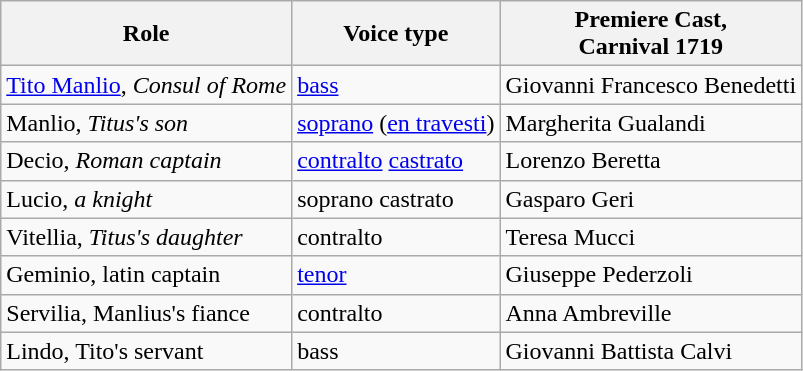<table class="wikitable">
<tr>
<th>Role</th>
<th>Voice type</th>
<th>Premiere Cast,<br>Carnival 1719</th>
</tr>
<tr>
<td><a href='#'>Tito Manlio</a>, <em>Consul of Rome</em></td>
<td><a href='#'>bass</a></td>
<td>Giovanni Francesco Benedetti</td>
</tr>
<tr>
<td>Manlio, <em>Titus's son</em></td>
<td><a href='#'>soprano</a> (<a href='#'>en travesti</a>)</td>
<td>Margherita Gualandi</td>
</tr>
<tr>
<td>Decio, <em>Roman captain</em></td>
<td><a href='#'>contralto</a> <a href='#'>castrato</a></td>
<td>Lorenzo Beretta</td>
</tr>
<tr>
<td>Lucio, <em>a knight</em></td>
<td>soprano castrato</td>
<td>Gasparo Geri</td>
</tr>
<tr>
<td>Vitellia, <em>Titus's daughter</td>
<td>contralto</td>
<td>Teresa Mucci</td>
</tr>
<tr>
<td>Geminio, </em>latin captain<em></td>
<td><a href='#'>tenor</a></td>
<td>Giuseppe Pederzoli</td>
</tr>
<tr>
<td>Servilia, </em>Manlius's fiance<em></td>
<td>contralto</td>
<td>Anna Ambreville</td>
</tr>
<tr>
<td>Lindo, </em>Tito's servant<em></td>
<td>bass</td>
<td>Giovanni Battista Calvi</td>
</tr>
</table>
